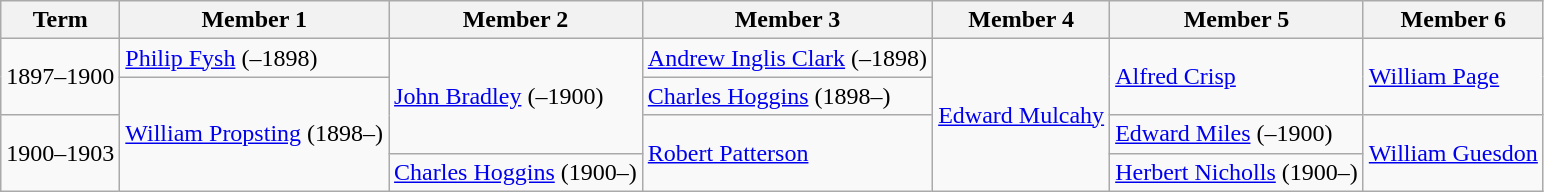<table class="wikitable">
<tr>
<th>Term</th>
<th>Member 1</th>
<th>Member 2</th>
<th>Member 3</th>
<th>Member 4</th>
<th>Member 5</th>
<th>Member 6</th>
</tr>
<tr>
<td rowspan=2>1897–1900</td>
<td><a href='#'>Philip Fysh</a> (–1898)</td>
<td rowspan=3><a href='#'>John Bradley</a> (–1900)</td>
<td><a href='#'>Andrew Inglis Clark</a> (–1898)</td>
<td rowspan=4><a href='#'>Edward Mulcahy</a></td>
<td rowspan=2><a href='#'>Alfred Crisp</a></td>
<td rowspan=2><a href='#'>William Page</a></td>
</tr>
<tr>
<td rowspan=3><a href='#'>William Propsting</a> (1898–)</td>
<td><a href='#'>Charles Hoggins</a> (1898–)</td>
</tr>
<tr>
<td rowspan=2>1900–1903</td>
<td rowspan=2><a href='#'>Robert Patterson</a></td>
<td><a href='#'>Edward Miles</a> (–1900)</td>
<td rowspan=2><a href='#'>William Guesdon</a></td>
</tr>
<tr>
<td><a href='#'>Charles Hoggins</a> (1900–)</td>
<td><a href='#'>Herbert Nicholls</a> (1900–)</td>
</tr>
</table>
